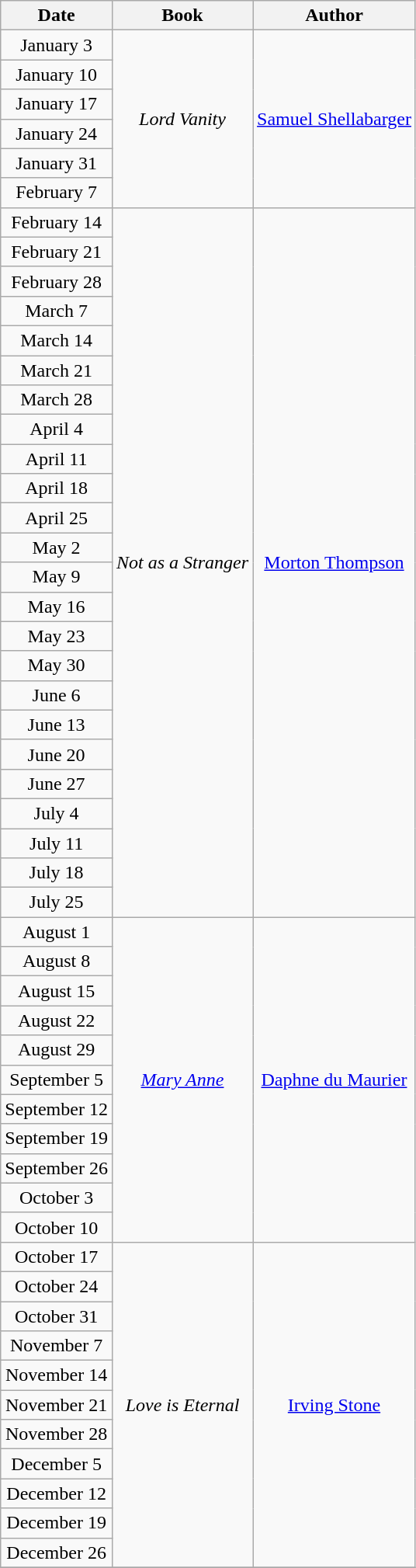<table class="wikitable sortable" style="text-align: center">
<tr>
<th>Date</th>
<th>Book</th>
<th>Author</th>
</tr>
<tr>
<td>January 3</td>
<td rowspan=6><em>Lord Vanity</em></td>
<td rowspan=6><a href='#'>Samuel Shellabarger</a></td>
</tr>
<tr>
<td>January 10</td>
</tr>
<tr>
<td>January 17</td>
</tr>
<tr>
<td>January 24</td>
</tr>
<tr>
<td>January 31</td>
</tr>
<tr>
<td>February 7</td>
</tr>
<tr>
<td>February 14</td>
<td rowspan=24><em>Not as a Stranger</em></td>
<td rowspan=24><a href='#'>Morton Thompson</a></td>
</tr>
<tr>
<td>February 21</td>
</tr>
<tr>
<td>February 28</td>
</tr>
<tr>
<td>March 7</td>
</tr>
<tr>
<td>March 14</td>
</tr>
<tr>
<td>March 21</td>
</tr>
<tr>
<td>March 28</td>
</tr>
<tr>
<td>April 4</td>
</tr>
<tr>
<td>April 11</td>
</tr>
<tr>
<td>April 18</td>
</tr>
<tr>
<td>April 25</td>
</tr>
<tr>
<td>May 2</td>
</tr>
<tr>
<td>May 9</td>
</tr>
<tr>
<td>May 16</td>
</tr>
<tr>
<td>May 23</td>
</tr>
<tr>
<td>May 30</td>
</tr>
<tr>
<td>June 6</td>
</tr>
<tr>
<td>June 13</td>
</tr>
<tr>
<td>June 20</td>
</tr>
<tr>
<td>June 27</td>
</tr>
<tr>
<td>July 4</td>
</tr>
<tr>
<td>July 11</td>
</tr>
<tr>
<td>July 18</td>
</tr>
<tr>
<td>July 25</td>
</tr>
<tr>
<td>August 1</td>
<td rowspan=11><em><a href='#'>Mary Anne</a></em></td>
<td rowspan=11><a href='#'>Daphne du Maurier</a></td>
</tr>
<tr>
<td>August 8</td>
</tr>
<tr>
<td>August 15</td>
</tr>
<tr>
<td>August 22</td>
</tr>
<tr>
<td>August 29</td>
</tr>
<tr>
<td>September 5</td>
</tr>
<tr>
<td>September 12</td>
</tr>
<tr>
<td>September 19</td>
</tr>
<tr>
<td>September 26</td>
</tr>
<tr>
<td>October 3</td>
</tr>
<tr>
<td>October 10</td>
</tr>
<tr>
<td>October 17</td>
<td rowspan=11><em>Love is Eternal</em></td>
<td rowspan=11><a href='#'>Irving Stone</a></td>
</tr>
<tr>
<td>October 24</td>
</tr>
<tr>
<td>October 31</td>
</tr>
<tr>
<td>November 7</td>
</tr>
<tr>
<td>November 14</td>
</tr>
<tr>
<td>November 21</td>
</tr>
<tr>
<td>November 28</td>
</tr>
<tr>
<td>December 5</td>
</tr>
<tr>
<td>December 12</td>
</tr>
<tr>
<td>December 19</td>
</tr>
<tr>
<td>December 26</td>
</tr>
<tr>
</tr>
</table>
